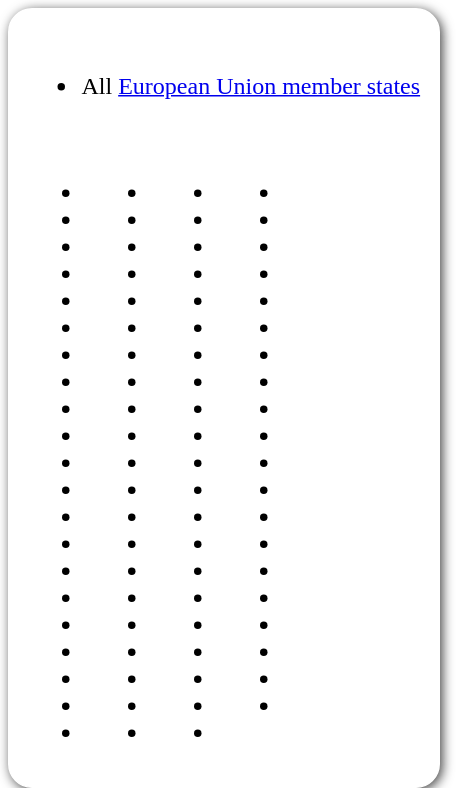<table style=" border-radius:1em; box-shadow: 0.1em 0.1em 0.5em rgba(0,0,0,0.75); background-color: white; border: 1px solid white; padding: 5px;">
<tr style="vertical-align:top;">
<td><br><ul><li> All <a href='#'>European Union member states</a></li></ul><table>
<tr>
<td><br><ul><li></li><li></li><li></li><li></li><li></li><li></li><li></li><li></li><li></li><li></li><li></li><li></li><li></li><li></li><li></li><li></li><li></li><li></li><li></li><li></li><li></li></ul></td>
<td valign="top"><br><ul><li></li><li></li><li></li><li></li><li></li><li></li><li></li><li></li><li></li><li></li><li></li><li></li><li></li><li></li><li></li><li></li><li></li><li></li><li></li><li></li><li></li></ul></td>
<td valign="top"><br><ul><li></li><li></li><li></li><li></li><li></li><li></li><li></li><li></li><li></li><li></li><li></li><li></li><li></li><li></li><li></li><li></li><li></li><li></li><li></li><li></li><li></li></ul></td>
<td valign="top"><br><ul><li></li><li></li><li></li><li></li><li></li><li></li><li></li><li></li><li></li><li></li><li></li><li></li><li></li><li></li><li></li><li></li><li></li><li></li><li></li><li></li></ul></td>
<td></td>
</tr>
</table>
</td>
<td></td>
</tr>
</table>
